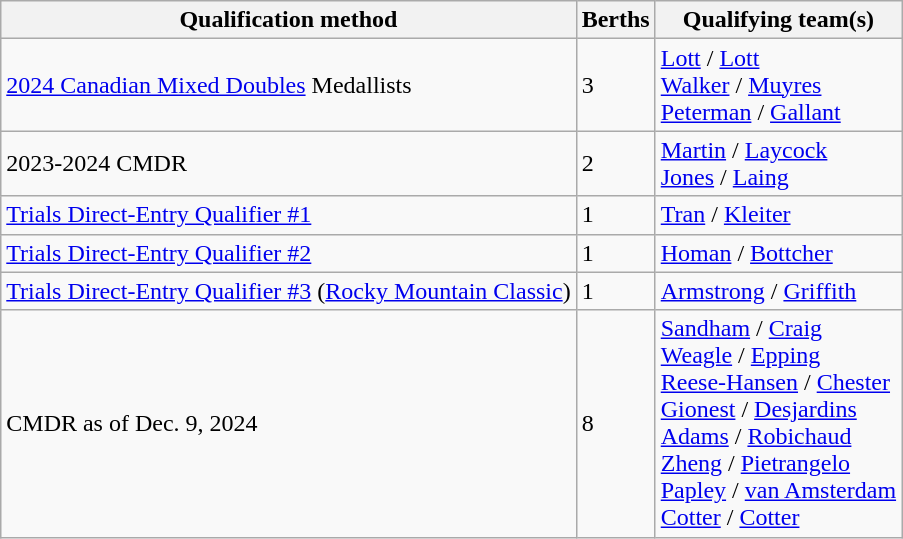<table class="wikitable">
<tr>
<th scope="col">Qualification method</th>
<th scope="col">Berths</th>
<th scope="col">Qualifying team(s)</th>
</tr>
<tr>
<td><a href='#'>2024 Canadian Mixed Doubles</a> Medallists</td>
<td>3</td>
<td> <a href='#'>Lott</a> / <a href='#'>Lott</a> <br>  <a href='#'>Walker</a> / <a href='#'>Muyres</a> <br>  <a href='#'>Peterman</a> / <a href='#'>Gallant</a></td>
</tr>
<tr>
<td>2023-2024 CMDR</td>
<td>2</td>
<td> <a href='#'>Martin</a> / <a href='#'>Laycock</a> <br>  <a href='#'>Jones</a> / <a href='#'>Laing</a></td>
</tr>
<tr>
<td><a href='#'>Trials Direct-Entry Qualifier #1</a></td>
<td>1</td>
<td> <a href='#'>Tran</a> / <a href='#'>Kleiter</a></td>
</tr>
<tr>
<td><a href='#'>Trials Direct-Entry Qualifier #2</a></td>
<td>1</td>
<td> <a href='#'>Homan</a> / <a href='#'>Bottcher</a></td>
</tr>
<tr>
<td><a href='#'>Trials Direct-Entry Qualifier #3</a> (<a href='#'>Rocky Mountain Classic</a>)</td>
<td>1</td>
<td> <a href='#'>Armstrong</a> / <a href='#'>Griffith</a></td>
</tr>
<tr>
<td>CMDR as of Dec. 9, 2024</td>
<td>8</td>
<td> <a href='#'>Sandham</a> / <a href='#'>Craig</a> <br>  <a href='#'>Weagle</a> / <a href='#'>Epping</a> <br>  <a href='#'>Reese-Hansen</a> / <a href='#'>Chester</a> <br>  <a href='#'>Gionest</a> / <a href='#'>Desjardins</a> <br>  <a href='#'>Adams</a> / <a href='#'>Robichaud</a> <br>  <a href='#'>Zheng</a> / <a href='#'>Pietrangelo</a> <br>  <a href='#'>Papley</a> / <a href='#'>van Amsterdam</a> <br>  <a href='#'>Cotter</a> / <a href='#'>Cotter</a></td>
</tr>
</table>
